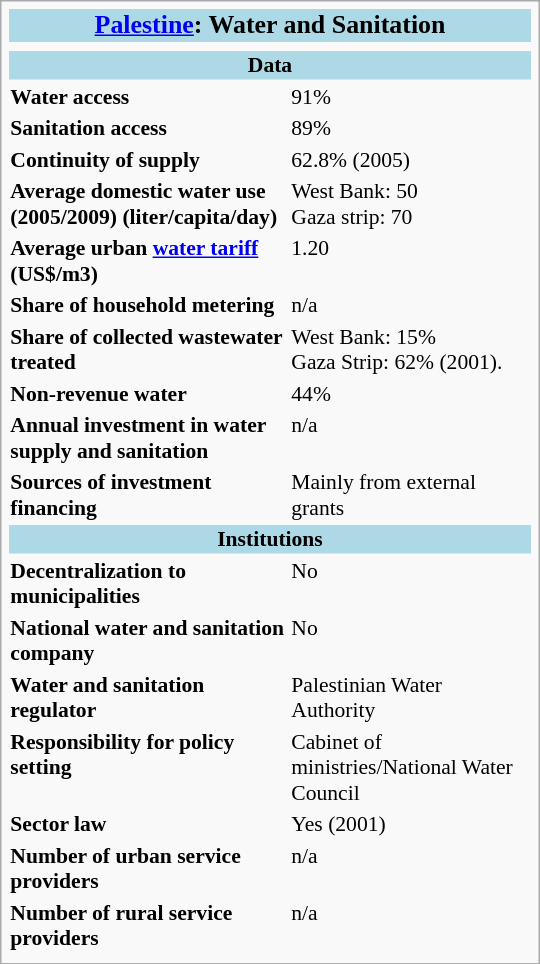<table style="width: 25em; font-size: 90%; text-align: left;" class="infobox">
<tr>
<th colspan="2" style="text-align:center" bgcolor="lightblue"><big><a href='#'>Palestine</a>: Water and Sanitation</big></th>
</tr>
<tr>
<th colspan="2" style="text-align:center"></th>
</tr>
<tr>
<th colspan="2" style="text-align:center" bgcolor="lightblue">Data</th>
</tr>
<tr>
<th align="left" valign="top">Water access</th>
<td valign="top">91%</td>
</tr>
<tr>
<th align="left" valign="top">Sanitation access</th>
<td valign="top">89%</td>
</tr>
<tr>
<th align="left" valign="top">Continuity of supply</th>
<td valign="top">62.8% (2005)</td>
</tr>
<tr>
<th align="left" valign="top">Average domestic water use (2005/2009) (liter/capita/day)</th>
<td valign="top">West Bank: 50<br>Gaza strip: 70</td>
</tr>
<tr>
<th align="left" valign="top">Average urban <a href='#'>water tariff</a> (US$/m3)</th>
<td valign="top">1.20</td>
</tr>
<tr>
<th align="left" valign="top">Share of household metering</th>
<td valign="top">n/a</td>
</tr>
<tr>
<th align="left" valign="top">Share of collected wastewater treated</th>
<td valign="top">West Bank: 15%<br>Gaza Strip: 62% (2001).</td>
</tr>
<tr>
<th align="left" valign="top">Non-revenue water</th>
<td valign="top">44%</td>
</tr>
<tr>
<th align="left" valign="top">Annual investment in water supply and sanitation</th>
<td valign="top">n/a</td>
</tr>
<tr>
<th align="left" valign="top">Sources of investment financing</th>
<td valign="top">Mainly from external grants</td>
</tr>
<tr>
<th align="center" bgcolor="lightblue" colspan="3">Institutions</th>
</tr>
<tr>
<th align="left" valign="top">Decentralization to municipalities</th>
<td valign="top">No</td>
</tr>
<tr>
<th align="left" valign="top">National water and sanitation company</th>
<td valign="top">No</td>
</tr>
<tr>
<th align="left" valign="top">Water and sanitation regulator</th>
<td valign="top">Palestinian Water Authority</td>
</tr>
<tr>
<th align="left" valign="top">Responsibility for policy setting</th>
<td valign="top">Cabinet of ministries/National Water Council</td>
</tr>
<tr>
<th align="left" valign="top">Sector law</th>
<td valign="top">Yes (2001)</td>
</tr>
<tr>
<th align="left" valign="top">Number of urban service providers</th>
<td valign="top">n/a</td>
</tr>
<tr>
<th align="left" valign="top">Number of rural service providers</th>
<td valign="top">n/a</td>
</tr>
<tr>
</tr>
</table>
